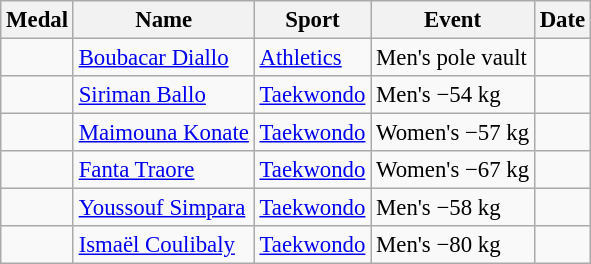<table class="wikitable sortable" style="font-size:95%">
<tr>
<th>Medal</th>
<th>Name</th>
<th>Sport</th>
<th>Event</th>
<th>Date</th>
</tr>
<tr>
<td></td>
<td><a href='#'>Boubacar Diallo</a></td>
<td><a href='#'>Athletics</a></td>
<td>Men's pole vault</td>
<td></td>
</tr>
<tr>
<td></td>
<td><a href='#'>Siriman Ballo</a></td>
<td><a href='#'>Taekwondo</a></td>
<td>Men's −54 kg</td>
<td></td>
</tr>
<tr>
<td></td>
<td><a href='#'>Maimouna Konate</a></td>
<td><a href='#'>Taekwondo</a></td>
<td>Women's −57 kg</td>
<td></td>
</tr>
<tr>
<td></td>
<td><a href='#'>Fanta Traore</a></td>
<td><a href='#'>Taekwondo</a></td>
<td>Women's −67 kg</td>
<td></td>
</tr>
<tr>
<td></td>
<td><a href='#'>Youssouf Simpara</a></td>
<td><a href='#'>Taekwondo</a></td>
<td>Men's −58 kg</td>
<td></td>
</tr>
<tr>
<td></td>
<td><a href='#'>Ismaël Coulibaly</a></td>
<td><a href='#'>Taekwondo</a></td>
<td>Men's −80 kg</td>
<td></td>
</tr>
</table>
